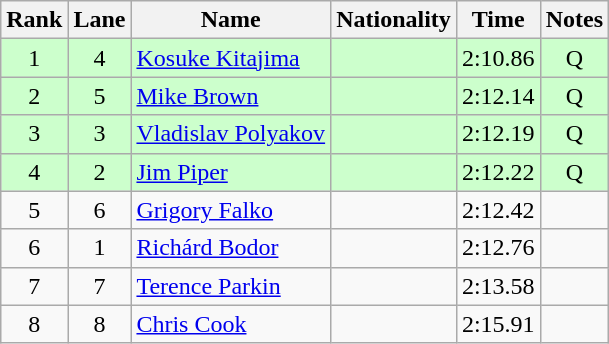<table class="wikitable sortable" style="text-align:center">
<tr>
<th>Rank</th>
<th>Lane</th>
<th>Name</th>
<th>Nationality</th>
<th>Time</th>
<th>Notes</th>
</tr>
<tr bgcolor=#ccffcc>
<td>1</td>
<td>4</td>
<td align=left><a href='#'>Kosuke Kitajima</a></td>
<td align=left></td>
<td>2:10.86</td>
<td>Q</td>
</tr>
<tr bgcolor=#ccffcc>
<td>2</td>
<td>5</td>
<td align=left><a href='#'>Mike Brown</a></td>
<td align=left></td>
<td>2:12.14</td>
<td>Q</td>
</tr>
<tr bgcolor=#ccffcc>
<td>3</td>
<td>3</td>
<td align=left><a href='#'>Vladislav Polyakov</a></td>
<td align=left></td>
<td>2:12.19</td>
<td>Q</td>
</tr>
<tr bgcolor=#ccffcc>
<td>4</td>
<td>2</td>
<td align=left><a href='#'>Jim Piper</a></td>
<td align=left></td>
<td>2:12.22</td>
<td>Q</td>
</tr>
<tr>
<td>5</td>
<td>6</td>
<td align=left><a href='#'>Grigory Falko</a></td>
<td align=left></td>
<td>2:12.42</td>
<td></td>
</tr>
<tr>
<td>6</td>
<td>1</td>
<td align=left><a href='#'>Richárd Bodor</a></td>
<td align=left></td>
<td>2:12.76</td>
<td></td>
</tr>
<tr>
<td>7</td>
<td>7</td>
<td align=left><a href='#'>Terence Parkin</a></td>
<td align=left></td>
<td>2:13.58</td>
<td></td>
</tr>
<tr>
<td>8</td>
<td>8</td>
<td align=left><a href='#'>Chris Cook</a></td>
<td align=left></td>
<td>2:15.91</td>
<td></td>
</tr>
</table>
